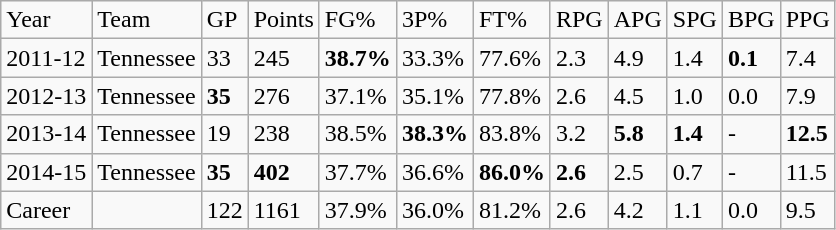<table class="wikitable">
<tr>
<td>Year</td>
<td>Team</td>
<td>GP</td>
<td>Points</td>
<td>FG%</td>
<td>3P%</td>
<td>FT%</td>
<td>RPG</td>
<td>APG</td>
<td>SPG</td>
<td>BPG</td>
<td>PPG</td>
</tr>
<tr>
<td>2011-12</td>
<td>Tennessee</td>
<td>33</td>
<td>245</td>
<td><strong>38.7%</strong></td>
<td>33.3%</td>
<td>77.6%</td>
<td>2.3</td>
<td>4.9</td>
<td>1.4</td>
<td><strong>0.1</strong></td>
<td>7.4</td>
</tr>
<tr>
<td>2012-13</td>
<td>Tennessee</td>
<td><strong>35</strong></td>
<td>276</td>
<td>37.1%</td>
<td>35.1%</td>
<td>77.8%</td>
<td>2.6</td>
<td>4.5</td>
<td>1.0</td>
<td>0.0</td>
<td>7.9</td>
</tr>
<tr>
<td>2013-14</td>
<td>Tennessee</td>
<td>19</td>
<td>238</td>
<td>38.5%</td>
<td><strong>38.3%</strong></td>
<td>83.8%</td>
<td>3.2</td>
<td><strong>5.8</strong></td>
<td><strong>1.4</strong></td>
<td>-</td>
<td><strong>12.5</strong></td>
</tr>
<tr>
<td>2014-15</td>
<td>Tennessee</td>
<td><strong>35</strong></td>
<td><strong>402</strong></td>
<td>37.7%</td>
<td>36.6%</td>
<td><strong>86.0%</strong></td>
<td><strong>2.6</strong></td>
<td>2.5</td>
<td>0.7</td>
<td>-</td>
<td>11.5</td>
</tr>
<tr>
<td>Career</td>
<td></td>
<td>122</td>
<td>1161</td>
<td>37.9%</td>
<td>36.0%</td>
<td>81.2%</td>
<td>2.6</td>
<td>4.2</td>
<td>1.1</td>
<td>0.0</td>
<td>9.5</td>
</tr>
</table>
